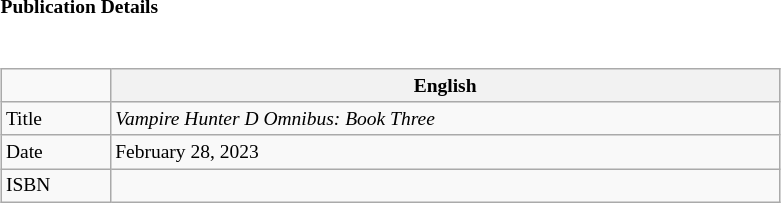<table class="collapsible collapsed" border="0" style="width:75%; font-size:small;">
<tr>
<th style="width:20em; text-align:left">Publication Details</th>
<th></th>
</tr>
<tr>
<td colspan="1"><br><table class="wikitable" style="width:200%; font-size:small;  margin-right:-1em;">
<tr>
<td></td>
<th>English</th>
</tr>
<tr>
<td>Title</td>
<td> <em>Vampire Hunter D Omnibus: Book Three</em></td>
</tr>
<tr>
<td>Date</td>
<td> February 28, 2023</td>
</tr>
<tr>
<td>ISBN</td>
<td> </td>
</tr>
</table>
</td>
</tr>
</table>
